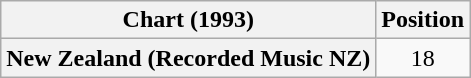<table class="wikitable sortable plainrowheaders" style="text-align:center">
<tr>
<th scope="col">Chart (1993)</th>
<th scope="col">Position</th>
</tr>
<tr>
<th scope="row">New Zealand (Recorded Music NZ)</th>
<td>18</td>
</tr>
</table>
